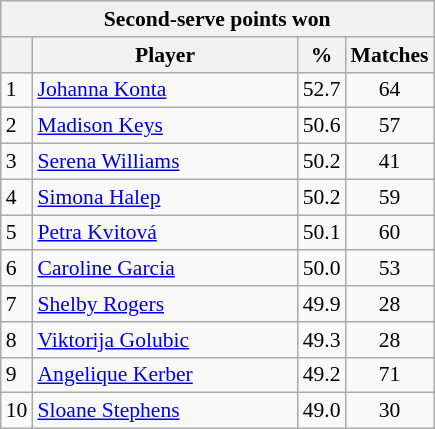<table class="wikitable sortable" style=font-size:90%>
<tr>
<th colspan=4>Second-serve points won</th>
</tr>
<tr>
<th></th>
<th width=170>Player</th>
<th width=20>%</th>
<th>Matches</th>
</tr>
<tr>
<td>1</td>
<td> <a href='#'>Johanna Konta</a></td>
<td>52.7</td>
<td align=center>64</td>
</tr>
<tr>
<td>2</td>
<td> <a href='#'>Madison Keys</a></td>
<td>50.6</td>
<td align=center>57</td>
</tr>
<tr>
<td>3</td>
<td> <a href='#'>Serena Williams</a></td>
<td>50.2</td>
<td align=center>41</td>
</tr>
<tr>
<td>4</td>
<td> <a href='#'>Simona Halep</a></td>
<td>50.2</td>
<td align=center>59</td>
</tr>
<tr>
<td>5</td>
<td> <a href='#'>Petra Kvitová</a></td>
<td>50.1</td>
<td align=center>60</td>
</tr>
<tr>
<td>6</td>
<td> <a href='#'>Caroline Garcia</a></td>
<td>50.0</td>
<td align=center>53</td>
</tr>
<tr>
<td>7</td>
<td> <a href='#'>Shelby Rogers</a></td>
<td>49.9</td>
<td align=center>28</td>
</tr>
<tr>
<td>8</td>
<td> <a href='#'>Viktorija Golubic</a></td>
<td>49.3</td>
<td align=center>28</td>
</tr>
<tr>
<td>9</td>
<td> <a href='#'>Angelique Kerber</a></td>
<td>49.2</td>
<td align=center>71</td>
</tr>
<tr>
<td>10</td>
<td> <a href='#'>Sloane Stephens</a></td>
<td>49.0</td>
<td align=center>30</td>
</tr>
</table>
